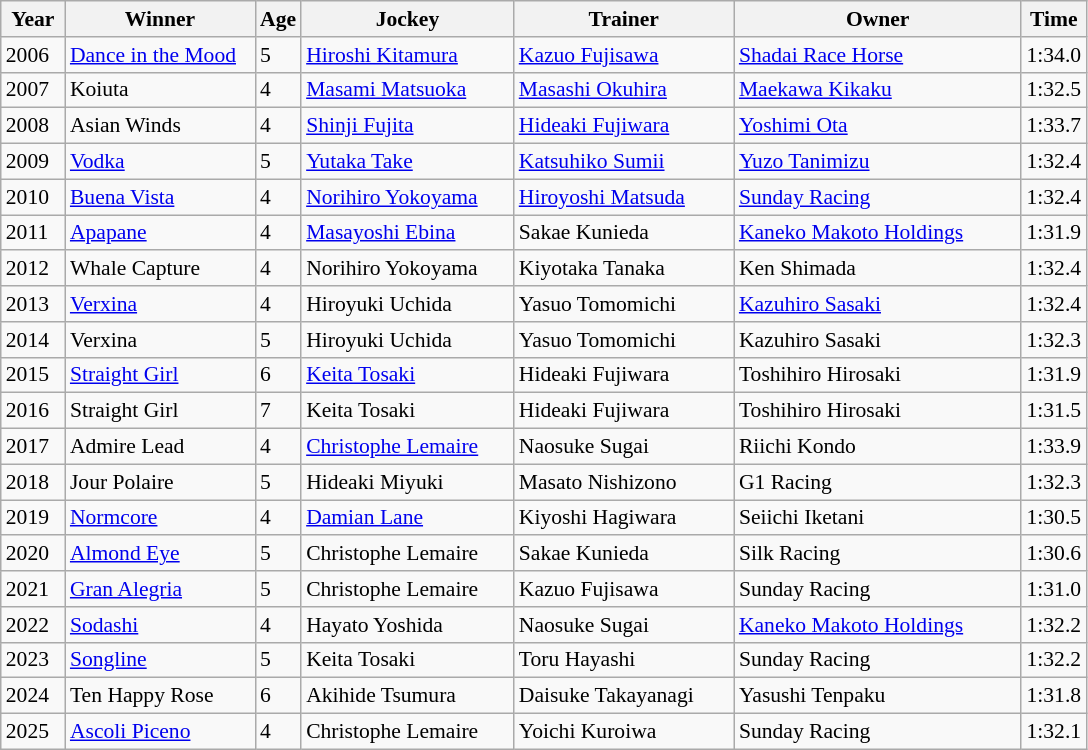<table class="wikitable sortable" style="font-size:90%">
<tr>
<th width="36px">Year<br></th>
<th width="120px">Winner<br></th>
<th>Age<br></th>
<th width="135px">Jockey<br></th>
<th width="140px">Trainer<br></th>
<th width="185px">Owner<br></th>
<th>Time<br></th>
</tr>
<tr>
<td>2006</td>
<td><a href='#'>Dance in the Mood</a></td>
<td>5</td>
<td><a href='#'>Hiroshi Kitamura</a></td>
<td><a href='#'>Kazuo Fujisawa</a></td>
<td><a href='#'>Shadai Race Horse</a></td>
<td>1:34.0</td>
</tr>
<tr>
<td>2007</td>
<td>Koiuta</td>
<td>4</td>
<td><a href='#'>Masami Matsuoka</a></td>
<td><a href='#'>Masashi Okuhira</a></td>
<td><a href='#'>Maekawa Kikaku</a></td>
<td>1:32.5</td>
</tr>
<tr>
<td>2008</td>
<td>Asian Winds</td>
<td>4</td>
<td><a href='#'>Shinji Fujita</a></td>
<td><a href='#'>Hideaki Fujiwara</a></td>
<td><a href='#'>Yoshimi Ota</a></td>
<td>1:33.7</td>
</tr>
<tr>
<td>2009</td>
<td><a href='#'>Vodka</a></td>
<td>5</td>
<td><a href='#'>Yutaka Take</a></td>
<td><a href='#'>Katsuhiko Sumii</a></td>
<td><a href='#'>Yuzo Tanimizu</a></td>
<td>1:32.4</td>
</tr>
<tr>
<td>2010</td>
<td><a href='#'>Buena Vista</a></td>
<td>4</td>
<td><a href='#'>Norihiro Yokoyama</a></td>
<td><a href='#'>Hiroyoshi Matsuda</a></td>
<td><a href='#'>Sunday Racing</a></td>
<td>1:32.4</td>
</tr>
<tr>
<td>2011</td>
<td><a href='#'>Apapane</a></td>
<td>4</td>
<td><a href='#'>Masayoshi Ebina</a></td>
<td>Sakae Kunieda</td>
<td><a href='#'>Kaneko Makoto Holdings</a></td>
<td>1:31.9</td>
</tr>
<tr>
<td>2012</td>
<td>Whale Capture</td>
<td>4</td>
<td>Norihiro Yokoyama</td>
<td>Kiyotaka Tanaka</td>
<td>Ken Shimada</td>
<td>1:32.4</td>
</tr>
<tr>
<td>2013</td>
<td><a href='#'>Verxina</a></td>
<td>4</td>
<td>Hiroyuki Uchida</td>
<td>Yasuo Tomomichi</td>
<td><a href='#'>Kazuhiro Sasaki</a></td>
<td>1:32.4</td>
</tr>
<tr>
<td>2014</td>
<td>Verxina</td>
<td>5</td>
<td>Hiroyuki Uchida</td>
<td>Yasuo Tomomichi</td>
<td>Kazuhiro Sasaki</td>
<td>1:32.3</td>
</tr>
<tr>
<td>2015</td>
<td><a href='#'>Straight Girl</a></td>
<td>6</td>
<td><a href='#'>Keita Tosaki</a></td>
<td>Hideaki Fujiwara</td>
<td>Toshihiro Hirosaki</td>
<td>1:31.9</td>
</tr>
<tr>
<td>2016</td>
<td>Straight Girl</td>
<td>7</td>
<td>Keita Tosaki</td>
<td>Hideaki Fujiwara</td>
<td>Toshihiro Hirosaki</td>
<td>1:31.5</td>
</tr>
<tr>
<td>2017</td>
<td>Admire Lead</td>
<td>4</td>
<td><a href='#'>Christophe Lemaire</a></td>
<td>Naosuke Sugai</td>
<td>Riichi Kondo</td>
<td>1:33.9</td>
</tr>
<tr>
<td>2018</td>
<td>Jour Polaire</td>
<td>5</td>
<td>Hideaki Miyuki</td>
<td>Masato Nishizono</td>
<td>G1 Racing</td>
<td>1:32.3</td>
</tr>
<tr>
<td>2019</td>
<td><a href='#'>Normcore</a></td>
<td>4</td>
<td><a href='#'>Damian Lane</a></td>
<td>Kiyoshi Hagiwara</td>
<td>Seiichi Iketani</td>
<td>1:30.5</td>
</tr>
<tr>
<td>2020</td>
<td><a href='#'>Almond Eye</a></td>
<td>5</td>
<td>Christophe Lemaire</td>
<td>Sakae Kunieda</td>
<td>Silk Racing</td>
<td>1:30.6</td>
</tr>
<tr>
<td>2021</td>
<td><a href='#'>Gran Alegria</a></td>
<td>5</td>
<td>Christophe Lemaire</td>
<td>Kazuo Fujisawa</td>
<td>Sunday Racing</td>
<td>1:31.0</td>
</tr>
<tr>
<td>2022</td>
<td><a href='#'>Sodashi</a></td>
<td>4</td>
<td>Hayato Yoshida</td>
<td>Naosuke Sugai</td>
<td><a href='#'>Kaneko Makoto Holdings</a></td>
<td>1:32.2</td>
</tr>
<tr>
<td>2023</td>
<td><a href='#'>Songline</a></td>
<td>5</td>
<td>Keita Tosaki</td>
<td>Toru Hayashi</td>
<td>Sunday Racing</td>
<td>1:32.2</td>
</tr>
<tr>
<td>2024</td>
<td>Ten Happy Rose</td>
<td>6</td>
<td>Akihide Tsumura</td>
<td>Daisuke Takayanagi</td>
<td>Yasushi Tenpaku</td>
<td>1:31.8</td>
</tr>
<tr>
<td>2025</td>
<td><a href='#'>Ascoli Piceno</a></td>
<td>4</td>
<td>Christophe Lemaire</td>
<td>Yoichi Kuroiwa</td>
<td>Sunday Racing</td>
<td>1:32.1</td>
</tr>
</table>
